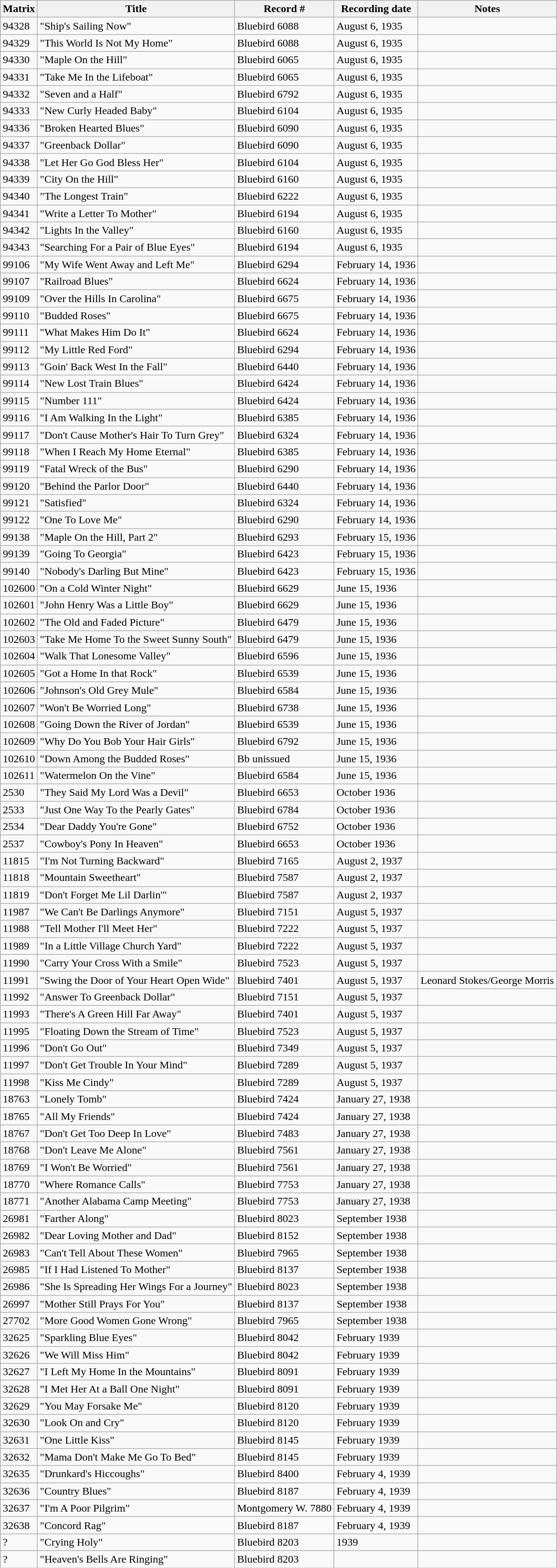<table class=wikitable>
<tr>
<th>Matrix</th>
<th>Title</th>
<th>Record #</th>
<th>Recording date</th>
<th>Notes</th>
</tr>
<tr>
<td>94328</td>
<td>"Ship's Sailing Now"</td>
<td>Bluebird 6088</td>
<td>August 6, 1935</td>
<td></td>
</tr>
<tr>
<td>94329</td>
<td>"This World Is Not My Home"</td>
<td>Bluebird 6088</td>
<td>August 6, 1935</td>
<td></td>
</tr>
<tr>
<td>94330</td>
<td>"Maple On the Hill"</td>
<td>Bluebird 6065</td>
<td>August 6, 1935</td>
<td></td>
</tr>
<tr>
<td>94331</td>
<td>"Take Me In the Lifeboat"</td>
<td>Bluebird 6065</td>
<td>August 6, 1935</td>
<td></td>
</tr>
<tr>
<td>94332</td>
<td>"Seven and a Half"</td>
<td>Bluebird 6792</td>
<td>August 6, 1935</td>
<td></td>
</tr>
<tr>
<td>94333</td>
<td>"New Curly Headed Baby"</td>
<td>Bluebird 6104</td>
<td>August 6, 1935</td>
<td></td>
</tr>
<tr>
<td>94336</td>
<td>"Broken Hearted Blues"</td>
<td>Bluebird 6090</td>
<td>August 6, 1935</td>
<td></td>
</tr>
<tr>
<td>94337</td>
<td>"Greenback Dollar"</td>
<td>Bluebird 6090</td>
<td>August 6, 1935</td>
<td></td>
</tr>
<tr>
<td>94338</td>
<td>"Let Her Go God Bless Her"</td>
<td>Bluebird 6104</td>
<td>August 6, 1935</td>
<td></td>
</tr>
<tr>
<td>94339</td>
<td>"City On the Hill"</td>
<td>Bluebird 6160</td>
<td>August 6, 1935</td>
<td></td>
</tr>
<tr>
<td>94340</td>
<td>"The Longest Train"</td>
<td>Bluebird 6222</td>
<td>August 6, 1935</td>
<td></td>
</tr>
<tr>
<td>94341</td>
<td>"Write a Letter To Mother"</td>
<td>Bluebird 6194</td>
<td>August 6, 1935</td>
<td></td>
</tr>
<tr>
<td>94342</td>
<td>"Lights In the Valley"</td>
<td>Bluebird 6160</td>
<td>August 6, 1935</td>
<td></td>
</tr>
<tr>
<td>94343</td>
<td>"Searching For a Pair of Blue Eyes"</td>
<td>Bluebird 6194</td>
<td>August 6, 1935</td>
<td></td>
</tr>
<tr>
<td>99106</td>
<td>"My Wife Went Away and Left Me"</td>
<td>Bluebird 6294</td>
<td>February 14, 1936</td>
<td></td>
</tr>
<tr>
<td>99107</td>
<td>"Railroad Blues"</td>
<td>Bluebird 6624</td>
<td>February 14, 1936</td>
<td></td>
</tr>
<tr>
<td>99109</td>
<td>"Over the Hills In Carolina"</td>
<td>Bluebird 6675</td>
<td>February 14, 1936</td>
<td></td>
</tr>
<tr>
<td>99110</td>
<td>"Budded Roses"</td>
<td>Bluebird 6675</td>
<td>February 14, 1936</td>
<td></td>
</tr>
<tr>
<td>99111</td>
<td>"What Makes Him Do It"</td>
<td>Bluebird 6624</td>
<td>February 14, 1936</td>
<td></td>
</tr>
<tr>
<td>99112</td>
<td>"My Little Red Ford"</td>
<td>Bluebird 6294</td>
<td>February 14, 1936</td>
<td></td>
</tr>
<tr>
<td>99113</td>
<td>"Goin' Back West In the Fall"</td>
<td>Bluebird 6440</td>
<td>February 14, 1936</td>
<td></td>
</tr>
<tr>
<td>99114</td>
<td>"New Lost Train Blues"</td>
<td>Bluebird 6424</td>
<td>February 14, 1936</td>
<td></td>
</tr>
<tr>
<td>99115</td>
<td>"Number 111"</td>
<td>Bluebird 6424</td>
<td>February 14, 1936</td>
<td></td>
</tr>
<tr>
<td>99116</td>
<td>"I Am Walking In the Light"</td>
<td>Bluebird 6385</td>
<td>February 14, 1936</td>
<td></td>
</tr>
<tr>
<td>99117</td>
<td>"Don't Cause Mother's Hair To Turn Grey"</td>
<td>Bluebird 6324</td>
<td>February 14, 1936</td>
<td></td>
</tr>
<tr>
<td>99118</td>
<td>"When I Reach My Home Eternal"</td>
<td>Bluebird 6385</td>
<td>February 14, 1936</td>
<td></td>
</tr>
<tr>
<td>99119</td>
<td>"Fatal Wreck of the Bus"</td>
<td>Bluebird 6290</td>
<td>February 14, 1936</td>
<td></td>
</tr>
<tr>
<td>99120</td>
<td>"Behind the Parlor Door"</td>
<td>Bluebird 6440</td>
<td>February 14, 1936</td>
<td></td>
</tr>
<tr>
<td>99121</td>
<td>"Satisfied"</td>
<td>Bluebird 6324</td>
<td>February 14, 1936</td>
<td></td>
</tr>
<tr>
<td>99122</td>
<td>"One To Love Me"</td>
<td>Bluebird 6290</td>
<td>February 14, 1936</td>
<td></td>
</tr>
<tr>
<td>99138</td>
<td>"Maple On the Hill, Part 2"</td>
<td>Bluebird 6293</td>
<td>February 15, 1936</td>
<td></td>
</tr>
<tr>
<td>99139</td>
<td>"Going To Georgia"</td>
<td>Bluebird 6423</td>
<td>February 15, 1936</td>
<td></td>
</tr>
<tr>
<td>99140</td>
<td>"Nobody's Darling But Mine"</td>
<td>Bluebird 6423</td>
<td>February 15, 1936</td>
<td></td>
</tr>
<tr>
<td>102600</td>
<td>"On a Cold Winter Night"</td>
<td>Bluebird 6629</td>
<td>June 15, 1936</td>
<td></td>
</tr>
<tr>
<td>102601</td>
<td>"John Henry Was a Little Boy"</td>
<td>Bluebird 6629</td>
<td>June 15, 1936</td>
<td></td>
</tr>
<tr>
<td>102602</td>
<td>"The Old and Faded Picture"</td>
<td>Bluebird 6479</td>
<td>June 15, 1936</td>
<td></td>
</tr>
<tr>
<td>102603</td>
<td>"Take Me Home To the Sweet Sunny South"</td>
<td>Bluebird 6479</td>
<td>June 15, 1936</td>
<td></td>
</tr>
<tr>
<td>102604</td>
<td>"Walk That Lonesome Valley"</td>
<td>Bluebird 6596</td>
<td>June 15, 1936</td>
<td></td>
</tr>
<tr>
<td>102605</td>
<td>"Got a Home In that Rock"</td>
<td>Bluebird 6539</td>
<td>June 15, 1936</td>
<td></td>
</tr>
<tr>
<td>102606</td>
<td>"Johnson's Old Grey Mule"</td>
<td>Bluebird 6584</td>
<td>June 15, 1936</td>
<td></td>
</tr>
<tr>
<td>102607</td>
<td>"Won't Be Worried Long"</td>
<td>Bluebird 6738</td>
<td>June 15, 1936</td>
<td></td>
</tr>
<tr>
<td>102608</td>
<td>"Going Down the River of Jordan"</td>
<td>Bluebird 6539</td>
<td>June 15, 1936</td>
<td></td>
</tr>
<tr>
<td>102609</td>
<td>"Why Do You Bob Your Hair Girls"</td>
<td>Bluebird 6792</td>
<td>June 15, 1936</td>
<td></td>
</tr>
<tr>
<td>102610</td>
<td>"Down Among the Budded Roses"</td>
<td>Bb unissued</td>
<td>June 15, 1936</td>
<td></td>
</tr>
<tr>
<td>102611</td>
<td>"Watermelon On the Vine"</td>
<td>Bluebird 6584</td>
<td>June 15, 1936</td>
<td></td>
</tr>
<tr>
<td>2530</td>
<td>"They Said My Lord Was a Devil"</td>
<td>Bluebird 6653</td>
<td>October 1936</td>
<td></td>
</tr>
<tr>
<td>2533</td>
<td>"Just One Way To the Pearly Gates"</td>
<td>Bluebird 6784</td>
<td>October 1936</td>
<td></td>
</tr>
<tr>
<td>2534</td>
<td>"Dear Daddy You're Gone"</td>
<td>Bluebird 6752</td>
<td>October 1936</td>
<td></td>
</tr>
<tr>
<td>2537</td>
<td>"Cowboy's Pony In Heaven"</td>
<td>Bluebird 6653</td>
<td>October 1936</td>
<td></td>
</tr>
<tr>
<td>11815</td>
<td>"I'm Not Turning Backward"</td>
<td>Bluebird 7165</td>
<td>August 2, 1937</td>
<td></td>
</tr>
<tr>
<td>11818</td>
<td>"Mountain Sweetheart"</td>
<td>Bluebird 7587</td>
<td>August 2, 1937</td>
<td></td>
</tr>
<tr>
<td>11819</td>
<td>"Don't Forget Me Lil Darlin'"</td>
<td>Bluebird 7587</td>
<td>August 2, 1937</td>
<td></td>
</tr>
<tr>
<td>11987</td>
<td>"We Can't Be Darlings Anymore"</td>
<td>Bluebird 7151</td>
<td>August 5, 1937</td>
<td></td>
</tr>
<tr>
<td>11988</td>
<td>"Tell Mother I'll Meet Her"</td>
<td>Bluebird 7222</td>
<td>August 5, 1937</td>
<td></td>
</tr>
<tr>
<td>11989</td>
<td>"In a Little Village Church Yard"</td>
<td>Bluebird 7222</td>
<td>August 5, 1937</td>
<td></td>
</tr>
<tr>
<td>11990</td>
<td>"Carry Your Cross With a Smile"</td>
<td>Bluebird 7523</td>
<td>August 5, 1937</td>
<td></td>
</tr>
<tr>
<td>11991</td>
<td>"Swing the Door of Your Heart Open Wide"</td>
<td>Bluebird 7401</td>
<td>August 5, 1937</td>
<td>Leonard Stokes/George Morris</td>
</tr>
<tr>
<td>11992</td>
<td>"Answer To Greenback Dollar"</td>
<td>Bluebird 7151</td>
<td>August 5, 1937</td>
<td></td>
</tr>
<tr>
<td>11993</td>
<td>"There's A Green Hill Far Away"</td>
<td>Bluebird 7401</td>
<td>August 5, 1937</td>
<td></td>
</tr>
<tr>
<td>11995</td>
<td>"Floating Down the Stream of Time"</td>
<td>Bluebird 7523</td>
<td>August 5, 1937</td>
<td></td>
</tr>
<tr>
<td>11996</td>
<td>"Don't Go Out"</td>
<td>Bluebird 7349</td>
<td>August 5, 1937</td>
<td></td>
</tr>
<tr>
<td>11997</td>
<td>"Don't Get Trouble In Your Mind"</td>
<td>Bluebird 7289</td>
<td>August 5, 1937</td>
<td></td>
</tr>
<tr>
<td>11998</td>
<td>"Kiss Me Cindy"</td>
<td>Bluebird 7289</td>
<td>August 5, 1937</td>
<td></td>
</tr>
<tr>
<td>18763</td>
<td>"Lonely Tomb"</td>
<td>Bluebird 7424</td>
<td>January 27, 1938</td>
<td></td>
</tr>
<tr>
<td>18765</td>
<td>"All My Friends"</td>
<td>Bluebird 7424</td>
<td>January 27, 1938</td>
<td></td>
</tr>
<tr>
<td>18767</td>
<td>"Don't Get Too Deep In Love"</td>
<td>Bluebird 7483</td>
<td>January 27, 1938</td>
<td></td>
</tr>
<tr>
<td>18768</td>
<td>"Don't Leave Me Alone"</td>
<td>Bluebird 7561</td>
<td>January 27, 1938</td>
<td></td>
</tr>
<tr>
<td>18769</td>
<td>"I Won't Be Worried"</td>
<td>Bluebird 7561</td>
<td>January 27, 1938</td>
<td></td>
</tr>
<tr>
<td>18770</td>
<td>"Where Romance Calls"</td>
<td>Bluebird 7753</td>
<td>January 27, 1938</td>
<td></td>
</tr>
<tr>
<td>18771</td>
<td>"Another Alabama Camp Meeting"</td>
<td>Bluebird 7753</td>
<td>January 27, 1938</td>
<td></td>
</tr>
<tr>
<td>26981</td>
<td>"Farther Along"</td>
<td>Bluebird 8023</td>
<td>September 1938</td>
<td></td>
</tr>
<tr>
<td>26982</td>
<td>"Dear Loving Mother and Dad"</td>
<td>Bluebird 8152</td>
<td>September 1938</td>
<td></td>
</tr>
<tr>
<td>26983</td>
<td>"Can't Tell About These Women"</td>
<td>Bluebird 7965</td>
<td>September 1938</td>
<td></td>
</tr>
<tr>
<td>26985</td>
<td>"If I Had Listened To Mother"</td>
<td>Bluebird 8137</td>
<td>September 1938</td>
<td></td>
</tr>
<tr>
<td>26986</td>
<td>"She Is Spreading Her Wings For a Journey"</td>
<td>Bluebird 8023</td>
<td>September 1938</td>
<td></td>
</tr>
<tr>
<td>26997</td>
<td>"Mother Still Prays For You"</td>
<td>Bluebird 8137</td>
<td>September 1938</td>
<td></td>
</tr>
<tr>
<td>27702</td>
<td>"More Good Women Gone Wrong"</td>
<td>Bluebird 7965</td>
<td>September 1938</td>
<td></td>
</tr>
<tr>
<td>32625</td>
<td>"Sparkling Blue Eyes"</td>
<td>Bluebird 8042</td>
<td>February 1939</td>
<td></td>
</tr>
<tr>
<td>32626</td>
<td>"We Will Miss Him"</td>
<td>Bluebird 8042</td>
<td>February 1939</td>
<td></td>
</tr>
<tr>
<td>32627</td>
<td>"I Left My Home In the Mountains"</td>
<td>Bluebird 8091</td>
<td>February 1939</td>
<td></td>
</tr>
<tr>
<td>32628</td>
<td>"I Met Her At a Ball One Night"</td>
<td>Bluebird 8091</td>
<td>February 1939</td>
<td></td>
</tr>
<tr>
<td>32629</td>
<td>"You May Forsake Me"</td>
<td>Bluebird 8120</td>
<td>February 1939</td>
<td></td>
</tr>
<tr>
<td>32630</td>
<td>"Look On and Cry"</td>
<td>Bluebird 8120</td>
<td>February 1939</td>
<td></td>
</tr>
<tr>
<td>32631</td>
<td>"One Little Kiss"</td>
<td>Bluebird 8145</td>
<td>February 1939</td>
<td></td>
</tr>
<tr>
<td>32632</td>
<td>"Mama Don't Make Me Go To Bed"</td>
<td>Bluebird 8145</td>
<td>February 1939</td>
<td></td>
</tr>
<tr>
<td>32635</td>
<td>"Drunkard's Hiccoughs"</td>
<td>Bluebird 8400</td>
<td>February 4, 1939</td>
<td></td>
</tr>
<tr>
<td>32636</td>
<td>"Country Blues"</td>
<td>Bluebird 8187</td>
<td>February 4, 1939</td>
<td></td>
</tr>
<tr>
<td>32637</td>
<td>"I'm A Poor Pilgrim"</td>
<td>Montgomery W. 7880</td>
<td>February 4, 1939</td>
<td></td>
</tr>
<tr>
<td>32638</td>
<td>"Concord Rag"</td>
<td>Bluebird 8187</td>
<td>February 4, 1939</td>
<td></td>
</tr>
<tr>
<td>?</td>
<td>"Crying Holy"</td>
<td>Bluebird 8203</td>
<td>1939</td>
<td></td>
</tr>
<tr>
<td>?</td>
<td>"Heaven's Bells Are Ringing"</td>
<td>Bluebird 8203</td>
<td></td>
<td></td>
</tr>
</table>
